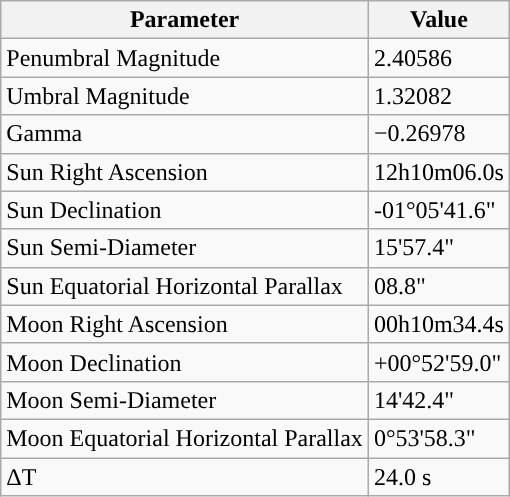<table class="wikitable">
<tr>
<th>Parameter</th>
<th>Value</th>
</tr>
<tr>
<td>Penumbral Magnitude</td>
<td>2.40586</td>
</tr>
<tr>
<td>Umbral Magnitude</td>
<td>1.32082</td>
</tr>
<tr>
<td>Gamma</td>
<td>−0.26978</td>
</tr>
<tr>
<td>Sun Right Ascension</td>
<td>12h10m06.0s</td>
</tr>
<tr>
<td>Sun Declination</td>
<td>-01°05'41.6"</td>
</tr>
<tr>
<td>Sun Semi-Diameter</td>
<td>15'57.4"</td>
</tr>
<tr>
<td>Sun Equatorial Horizontal Parallax</td>
<td>08.8"</td>
</tr>
<tr>
<td>Moon Right Ascension</td>
<td>00h10m34.4s</td>
</tr>
<tr>
<td>Moon Declination</td>
<td>+00°52'59.0"</td>
</tr>
<tr>
<td>Moon Semi-Diameter</td>
<td>14'42.4"</td>
</tr>
<tr>
<td>Moon Equatorial Horizontal Parallax</td>
<td>0°53'58.3"</td>
</tr>
<tr>
<td>ΔT</td>
<td>24.0 s</td>
</tr>
</table>
